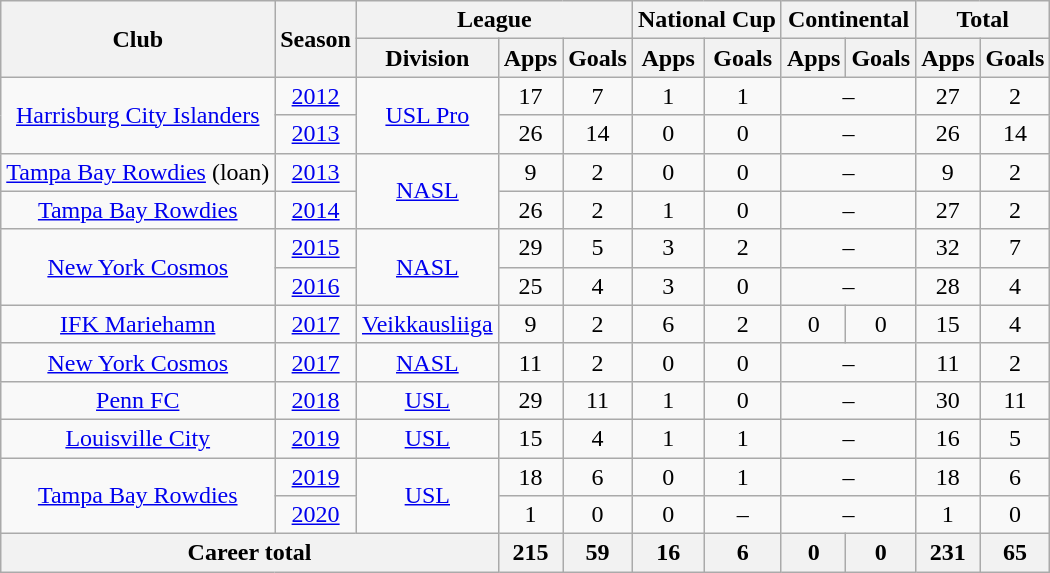<table class="wikitable" style="text-align: center;">
<tr>
<th rowspan="2">Club</th>
<th rowspan="2">Season</th>
<th colspan="3">League</th>
<th colspan="2">National Cup</th>
<th colspan="2">Continental</th>
<th colspan="2">Total</th>
</tr>
<tr>
<th>Division</th>
<th>Apps</th>
<th>Goals</th>
<th>Apps</th>
<th>Goals</th>
<th>Apps</th>
<th>Goals</th>
<th>Apps</th>
<th>Goals</th>
</tr>
<tr>
<td rowspan="2" valign="center"><a href='#'>Harrisburg City Islanders</a></td>
<td><a href='#'>2012</a></td>
<td rowspan="2"><a href='#'>USL Pro</a></td>
<td>17</td>
<td>7</td>
<td>1</td>
<td>1</td>
<td colspan="2">–</td>
<td>27</td>
<td>2</td>
</tr>
<tr>
<td><a href='#'>2013</a></td>
<td>26</td>
<td>14</td>
<td>0</td>
<td>0</td>
<td colspan="2">–</td>
<td>26</td>
<td>14</td>
</tr>
<tr>
<td valign="center"><a href='#'>Tampa Bay Rowdies</a> (loan)</td>
<td><a href='#'>2013</a></td>
<td rowspan="2"><a href='#'>NASL</a></td>
<td>9</td>
<td>2</td>
<td>0</td>
<td>0</td>
<td colspan="2">–</td>
<td>9</td>
<td>2</td>
</tr>
<tr>
<td valign="center"><a href='#'>Tampa Bay Rowdies</a></td>
<td><a href='#'>2014</a></td>
<td>26</td>
<td>2</td>
<td>1</td>
<td>0</td>
<td colspan="2">–</td>
<td>27</td>
<td>2</td>
</tr>
<tr>
<td rowspan="2" valign="center"><a href='#'>New York Cosmos</a></td>
<td><a href='#'>2015</a></td>
<td rowspan="2" valign="center"><a href='#'>NASL</a></td>
<td>29</td>
<td>5</td>
<td>3</td>
<td>2</td>
<td colspan="2">–</td>
<td>32</td>
<td>7</td>
</tr>
<tr>
<td><a href='#'>2016</a></td>
<td>25</td>
<td>4</td>
<td>3</td>
<td>0</td>
<td colspan="2">–</td>
<td>28</td>
<td>4</td>
</tr>
<tr>
<td valign="center"><a href='#'>IFK Mariehamn</a></td>
<td><a href='#'>2017</a></td>
<td><a href='#'>Veikkausliiga</a></td>
<td>9</td>
<td>2</td>
<td>6</td>
<td>2</td>
<td>0</td>
<td>0</td>
<td>15</td>
<td>4</td>
</tr>
<tr>
<td valign="center"><a href='#'>New York Cosmos</a></td>
<td><a href='#'>2017</a></td>
<td valign="center"><a href='#'>NASL</a></td>
<td>11</td>
<td>2</td>
<td>0</td>
<td>0</td>
<td colspan="2">–</td>
<td>11</td>
<td>2</td>
</tr>
<tr>
<td valign="center"><a href='#'>Penn FC</a></td>
<td><a href='#'>2018</a></td>
<td valign="center"><a href='#'>USL</a></td>
<td>29</td>
<td>11</td>
<td>1</td>
<td>0</td>
<td colspan="2">–</td>
<td>30</td>
<td>11</td>
</tr>
<tr>
<td valign="center"><a href='#'>Louisville City</a></td>
<td><a href='#'>2019</a></td>
<td valign="center"><a href='#'>USL</a></td>
<td>15</td>
<td>4</td>
<td>1</td>
<td>1</td>
<td colspan="2">–</td>
<td>16</td>
<td>5</td>
</tr>
<tr>
<td rowspan="2" valign="center"><a href='#'>Tampa Bay Rowdies</a></td>
<td><a href='#'>2019</a></td>
<td rowspan="2"valign="center"><a href='#'>USL</a></td>
<td>18</td>
<td>6</td>
<td>0</td>
<td>1</td>
<td colspan="2">–</td>
<td>18</td>
<td>6</td>
</tr>
<tr>
<td><a href='#'>2020</a></td>
<td>1</td>
<td>0</td>
<td>0</td>
<td 0>–</td>
<td colspan="2">–</td>
<td>1</td>
<td>0</td>
</tr>
<tr>
<th colspan="3">Career total</th>
<th>215</th>
<th>59</th>
<th>16</th>
<th>6</th>
<th>0</th>
<th>0</th>
<th>231</th>
<th>65</th>
</tr>
</table>
